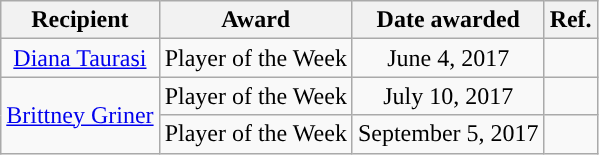<table class="wikitable sortable sortable" style="text-align: center">
<tr>
<th>Recipient</th>
<th>Award</th>
<th>Date awarded</th>
<th>Ref.</th>
</tr>
<tr>
<td><a href='#'>Diana Taurasi</a></td>
<td>Player of the Week</td>
<td>June 4, 2017</td>
<td></td>
</tr>
<tr>
<td rowspan="2"><a href='#'>Brittney Griner</a></td>
<td>Player of the Week</td>
<td>July 10, 2017</td>
<td></td>
</tr>
<tr>
<td>Player of the Week</td>
<td>September 5, 2017</td>
<td></td>
</tr>
</table>
